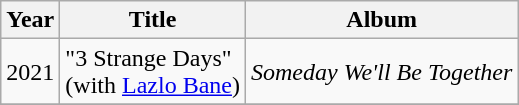<table class="wikitable">
<tr>
<th scope="col" rowspan="1">Year</th>
<th scope="col" rowspan="1">Title</th>
<th scope="col" rowspan="1">Album</th>
</tr>
<tr>
<td>2021</td>
<td>"3 Strange Days"<br>(with <a href='#'>Lazlo Bane</a>)</td>
<td><em>Someday We'll Be Together</em></td>
</tr>
<tr>
</tr>
</table>
